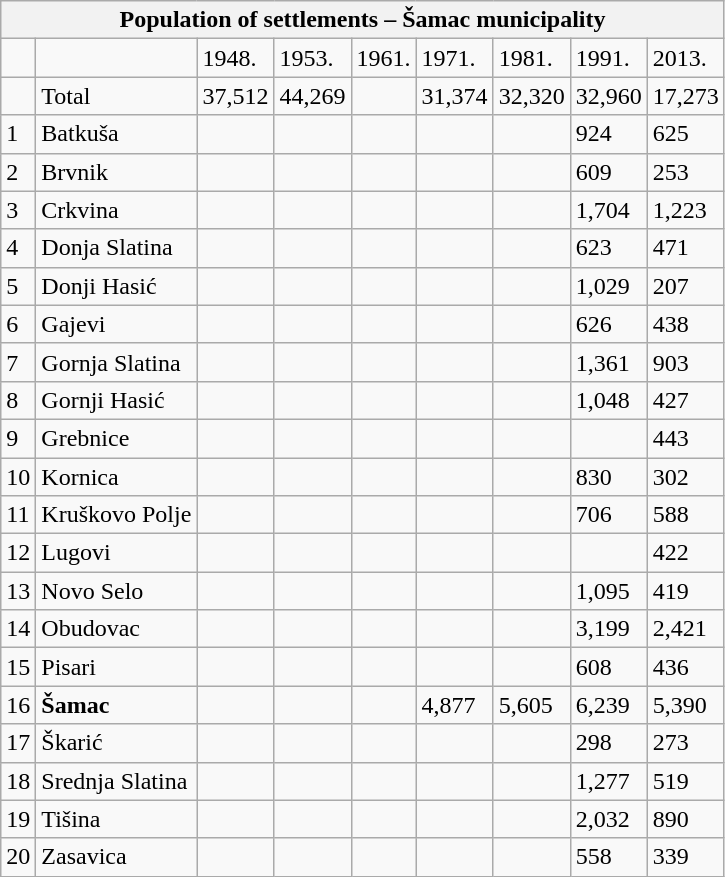<table class="wikitable">
<tr>
<th colspan="9">Population of settlements – Šamac municipality</th>
</tr>
<tr>
<td></td>
<td></td>
<td>1948.</td>
<td>1953.</td>
<td>1961.</td>
<td>1971.</td>
<td>1981.</td>
<td>1991.</td>
<td>2013.</td>
</tr>
<tr>
<td></td>
<td>Total</td>
<td>37,512</td>
<td>44,269</td>
<td></td>
<td>31,374</td>
<td>32,320</td>
<td>32,960</td>
<td>17,273</td>
</tr>
<tr>
<td>1</td>
<td>Batkuša</td>
<td></td>
<td></td>
<td></td>
<td></td>
<td></td>
<td>924</td>
<td>625</td>
</tr>
<tr>
<td>2</td>
<td>Brvnik</td>
<td></td>
<td></td>
<td></td>
<td></td>
<td></td>
<td>609</td>
<td>253</td>
</tr>
<tr>
<td>3</td>
<td>Crkvina</td>
<td></td>
<td></td>
<td></td>
<td></td>
<td></td>
<td>1,704</td>
<td>1,223</td>
</tr>
<tr>
<td>4</td>
<td>Donja Slatina</td>
<td></td>
<td></td>
<td></td>
<td></td>
<td></td>
<td>623</td>
<td>471</td>
</tr>
<tr>
<td>5</td>
<td>Donji Hasić</td>
<td></td>
<td></td>
<td></td>
<td></td>
<td></td>
<td>1,029</td>
<td>207</td>
</tr>
<tr>
<td>6</td>
<td>Gajevi</td>
<td></td>
<td></td>
<td></td>
<td></td>
<td></td>
<td>626</td>
<td>438</td>
</tr>
<tr>
<td>7</td>
<td>Gornja Slatina</td>
<td></td>
<td></td>
<td></td>
<td></td>
<td></td>
<td>1,361</td>
<td>903</td>
</tr>
<tr>
<td>8</td>
<td>Gornji Hasić</td>
<td></td>
<td></td>
<td></td>
<td></td>
<td></td>
<td>1,048</td>
<td>427</td>
</tr>
<tr>
<td>9</td>
<td>Grebnice</td>
<td></td>
<td></td>
<td></td>
<td></td>
<td></td>
<td></td>
<td>443</td>
</tr>
<tr>
<td>10</td>
<td>Kornica</td>
<td></td>
<td></td>
<td></td>
<td></td>
<td></td>
<td>830</td>
<td>302</td>
</tr>
<tr>
<td>11</td>
<td>Kruškovo Polje</td>
<td></td>
<td></td>
<td></td>
<td></td>
<td></td>
<td>706</td>
<td>588</td>
</tr>
<tr>
<td>12</td>
<td>Lugovi</td>
<td></td>
<td></td>
<td></td>
<td></td>
<td></td>
<td></td>
<td>422</td>
</tr>
<tr>
<td>13</td>
<td>Novo Selo</td>
<td></td>
<td></td>
<td></td>
<td></td>
<td></td>
<td>1,095</td>
<td>419</td>
</tr>
<tr>
<td>14</td>
<td>Obudovac</td>
<td></td>
<td></td>
<td></td>
<td></td>
<td></td>
<td>3,199</td>
<td>2,421</td>
</tr>
<tr>
<td>15</td>
<td>Pisari</td>
<td></td>
<td></td>
<td></td>
<td></td>
<td></td>
<td>608</td>
<td>436</td>
</tr>
<tr>
<td>16</td>
<td><strong>Šamac</strong></td>
<td></td>
<td></td>
<td></td>
<td>4,877</td>
<td>5,605</td>
<td>6,239</td>
<td>5,390</td>
</tr>
<tr>
<td>17</td>
<td>Škarić</td>
<td></td>
<td></td>
<td></td>
<td></td>
<td></td>
<td>298</td>
<td>273</td>
</tr>
<tr>
<td>18</td>
<td>Srednja Slatina</td>
<td></td>
<td></td>
<td></td>
<td></td>
<td></td>
<td>1,277</td>
<td>519</td>
</tr>
<tr>
<td>19</td>
<td>Tišina</td>
<td></td>
<td></td>
<td></td>
<td></td>
<td></td>
<td>2,032</td>
<td>890</td>
</tr>
<tr>
<td>20</td>
<td>Zasavica</td>
<td></td>
<td></td>
<td></td>
<td></td>
<td></td>
<td>558</td>
<td>339</td>
</tr>
</table>
